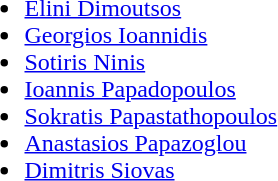<table>
<tr>
<td><strong></strong><br><ul><li><a href='#'>Elini Dimoutsos</a></li><li><a href='#'>Georgios Ioannidis</a></li><li><a href='#'>Sotiris Ninis</a></li><li><a href='#'>Ioannis Papadopoulos</a></li><li><a href='#'>Sokratis Papastathopoulos</a></li><li><a href='#'>Anastasios Papazoglou</a></li><li><a href='#'>Dimitris Siovas</a></li></ul></td>
</tr>
</table>
